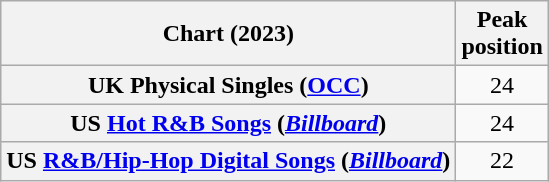<table class="wikitable sortable plainrowheaders" style="text-align:center;">
<tr>
<th scope="col">Chart (2023)</th>
<th scope="col">Peak<br>position</th>
</tr>
<tr>
<th scope="row">UK Physical Singles (<a href='#'>OCC</a>)</th>
<td>24</td>
</tr>
<tr>
<th scope="row">US <a href='#'>Hot R&B Songs</a> (<em><a href='#'>Billboard</a></em>)</th>
<td>24</td>
</tr>
<tr>
<th scope="row">US <a href='#'>R&B/Hip-Hop Digital Songs</a> (<em><a href='#'>Billboard</a></em>)</th>
<td>22</td>
</tr>
</table>
